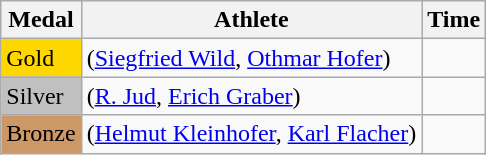<table class="wikitable">
<tr>
<th>Medal</th>
<th>Athlete</th>
<th>Time</th>
</tr>
<tr>
<td bgcolor="gold">Gold</td>
<td> (<a href='#'>Siegfried Wild</a>, <a href='#'>Othmar Hofer</a>)</td>
<td></td>
</tr>
<tr>
<td bgcolor="silver">Silver</td>
<td> (<a href='#'>R. Jud</a>, <a href='#'>Erich Graber</a>)</td>
<td></td>
</tr>
<tr>
<td bgcolor="CC9966">Bronze</td>
<td> (<a href='#'>Helmut Kleinhofer</a>, <a href='#'>Karl Flacher</a>)</td>
<td></td>
</tr>
</table>
